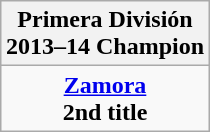<table class="wikitable" style="text-align: center; margin: 0 auto;">
<tr>
<th>Primera División<br>2013–14 Champion</th>
</tr>
<tr>
<td><strong><a href='#'>Zamora</a></strong><br><strong>2nd title</strong></td>
</tr>
</table>
